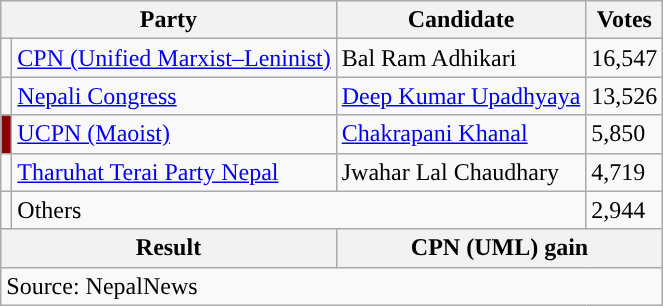<table class="wikitable">
<tr>
<th colspan="2">Party</th>
<th>Candidate</th>
<th>Votes</th>
</tr>
<tr>
<td style="background-color:"></td>
<td><a href='#'>CPN (Unified Marxist–Leninist)</a></td>
<td>Bal Ram Adhikari</td>
<td>16,547</td>
</tr>
<tr>
<td style="background-color:"></td>
<td><a href='#'>Nepali Congress</a></td>
<td><a href='#'>Deep Kumar Upadhyaya</a></td>
<td>13,526</td>
</tr>
<tr>
<td style="background-color:darkred"></td>
<td><a href='#'>UCPN (Maoist)</a></td>
<td><a href='#'>Chakrapani Khanal</a></td>
<td>5,850</td>
</tr>
<tr>
<td></td>
<td><a href='#'>Tharuhat Terai Party Nepal</a></td>
<td>Jwahar Lal Chaudhary</td>
<td>4,719</td>
</tr>
<tr>
<td></td>
<td colspan="2">Others</td>
<td>2,944</td>
</tr>
<tr>
<th colspan="2">Result</th>
<th colspan="2">CPN (UML) gain</th>
</tr>
<tr>
<td colspan="4">Source: NepalNews</td>
</tr>
</table>
